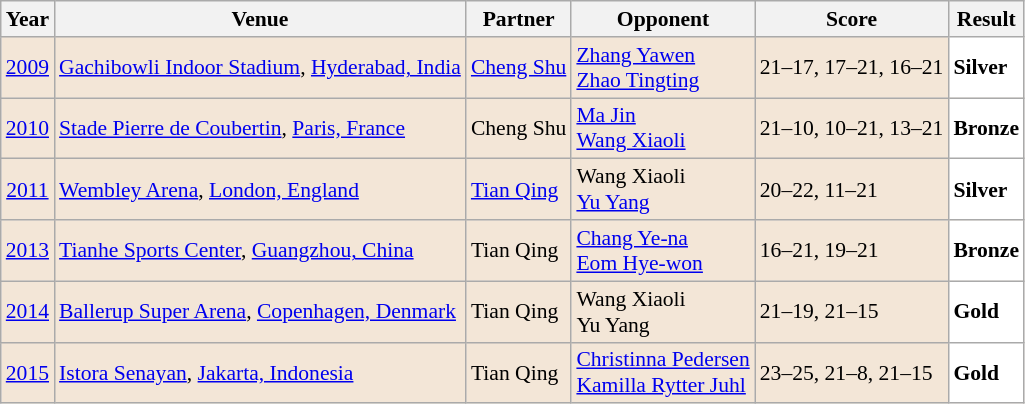<table class="sortable wikitable" style="font-size: 90%;">
<tr>
<th>Year</th>
<th>Venue</th>
<th>Partner</th>
<th>Opponent</th>
<th>Score</th>
<th>Result</th>
</tr>
<tr style="background:#F3E6D7">
<td align="center"><a href='#'>2009</a></td>
<td align="left"><a href='#'>Gachibowli Indoor Stadium</a>, <a href='#'>Hyderabad, India</a></td>
<td align="left"> <a href='#'>Cheng Shu</a></td>
<td align="left"> <a href='#'>Zhang Yawen</a> <br>  <a href='#'>Zhao Tingting</a></td>
<td align="left">21–17, 17–21, 16–21</td>
<td style="text-align:left; background:white"> <strong>Silver</strong></td>
</tr>
<tr style="background:#F3E6D7">
<td align="center"><a href='#'>2010</a></td>
<td align="left"><a href='#'>Stade Pierre de Coubertin</a>, <a href='#'>Paris, France</a></td>
<td align="left"> Cheng Shu</td>
<td align="left"> <a href='#'>Ma Jin</a> <br>  <a href='#'>Wang Xiaoli</a></td>
<td align="left">21–10, 10–21, 13–21</td>
<td style="text-align:left; background:white"> <strong>Bronze</strong></td>
</tr>
<tr style="background:#F3E6D7">
<td align="center"><a href='#'>2011</a></td>
<td align="left"><a href='#'>Wembley Arena</a>, <a href='#'>London, England</a></td>
<td align="left"> <a href='#'>Tian Qing</a></td>
<td align="left"> Wang Xiaoli <br>  <a href='#'>Yu Yang</a></td>
<td align="left">20–22, 11–21</td>
<td style="text-align:left; background:white"> <strong>Silver</strong></td>
</tr>
<tr style="background:#F3E6D7">
<td align="center"><a href='#'>2013</a></td>
<td align="left"><a href='#'>Tianhe Sports Center</a>, <a href='#'>Guangzhou, China</a></td>
<td align="left"> Tian Qing</td>
<td align="left"> <a href='#'>Chang Ye-na</a> <br>  <a href='#'>Eom Hye-won</a></td>
<td align="left">16–21, 19–21</td>
<td style="text-align:left; background:white"> <strong>Bronze</strong></td>
</tr>
<tr style="background:#F3E6D7">
<td align="center"><a href='#'>2014</a></td>
<td align="left"><a href='#'>Ballerup Super Arena</a>, <a href='#'>Copenhagen, Denmark</a></td>
<td align="left"> Tian Qing</td>
<td align="left"> Wang Xiaoli <br>  Yu Yang</td>
<td align="left">21–19, 21–15</td>
<td style="text-align:left; background:white"> <strong>Gold</strong></td>
</tr>
<tr style="background:#F3E6D7">
<td align="center"><a href='#'>2015</a></td>
<td align="left"><a href='#'>Istora Senayan</a>, <a href='#'>Jakarta, Indonesia</a></td>
<td align="left"> Tian Qing</td>
<td align="left"> <a href='#'>Christinna Pedersen</a> <br>  <a href='#'>Kamilla Rytter Juhl</a></td>
<td align="left">23–25, 21–8, 21–15</td>
<td style="text-align:left; background:white"> <strong>Gold</strong></td>
</tr>
</table>
